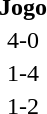<table>
<tr>
<th width=125></th>
<th width=auto>Jogo</th>
<th width=125></th>
</tr>
<tr>
<td align=right><strong></strong></td>
<td align=center>4-0</td>
<td align=left></td>
</tr>
<tr>
<td align=right></td>
<td align=center>1-4</td>
<td align=left><strong></strong></td>
</tr>
<tr>
<td align=right></td>
<td align=center>1-2</td>
<td align=left><strong></strong></td>
</tr>
</table>
